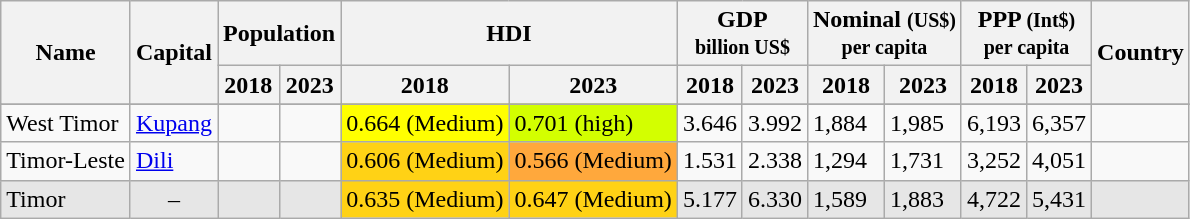<table class="sortable wikitable sticky-header static-row-numbers sort-under col1left col2left col3left col4left col5left col6left col7left col8left col9left col10left col11left col12left col13left" >
<tr>
<th rowspan="2">Name</th>
<th rowspan="2">Capital</th>
<th colspan="2">Population</th>
<th colspan="2">HDI</th>
<th colspan="2">GDP <small><br>billion US$</small></th>
<th colspan="2">Nominal <small>(US$)<br>per capita</small></th>
<th colspan="2">PPP <small>(Int$)<br>per capita</small></th>
<th rowspan="2">Country</th>
</tr>
<tr>
<th scope="col">2018</th>
<th scope="col">2023</th>
<th scope="col">2018</th>
<th scope="col">2023</th>
<th scope="col">2018</th>
<th scope="col">2023</th>
<th scope="col">2018</th>
<th scope="col">2023</th>
<th scope="col">2018</th>
<th scope="col">2023</th>
</tr>
<tr>
</tr>
<tr>
<td>West Timor</td>
<td><a href='#'>Kupang</a></td>
<td></td>
<td></td>
<td bgcolor=FFFF00>0.664 (Medium)</td>
<td bgcolor=D3FF00>0.701 (high)</td>
<td>3.646</td>
<td>3.992</td>
<td>1,884</td>
<td>1,985</td>
<td>6,193</td>
<td>6,357</td>
<td></td>
</tr>
<tr>
<td>Timor-Leste</td>
<td><a href='#'>Dili</a></td>
<td></td>
<td></td>
<td bgcolor=FFD215>0.606 (Medium)</td>
<td bgcolor=FFA83C>0.566 (Medium)</td>
<td>1.531</td>
<td>2.338</td>
<td>1,294</td>
<td>1,731</td>
<td>3,252</td>
<td>4,051</td>
<td></td>
</tr>
<tr class=static-row-numbers-norank bgcolor=e6e6e6>
<td>Timor</td>
<td align="center">–</td>
<td></td>
<td></td>
<td bgcolor=FFD215>0.635 (Medium)</td>
<td bgcolor=FFD215>0.647 (Medium)</td>
<td>5.177</td>
<td>6.330</td>
<td>1,589</td>
<td>1,883</td>
<td>4,722</td>
<td>5,431</td>
<td></td>
</tr>
</table>
